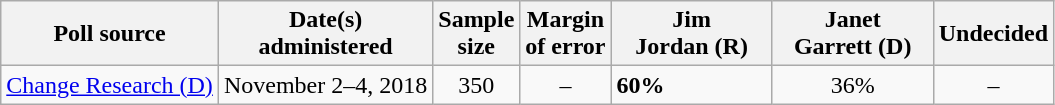<table class="wikitable">
<tr>
<th>Poll source</th>
<th>Date(s)<br>administered</th>
<th>Sample<br>size</th>
<th>Margin<br>of error</th>
<th style="width:100px;">Jim<br>Jordan (R)</th>
<th style="width:100px;">Janet<br>Garrett (D)</th>
<th>Undecided</th>
</tr>
<tr>
<td><a href='#'>Change Research (D)</a></td>
<td align="center">November 2–4, 2018</td>
<td align="center">350</td>
<td align="center">–</td>
<td><strong>60%</strong></td>
<td align="center">36%</td>
<td align="center">–</td>
</tr>
</table>
